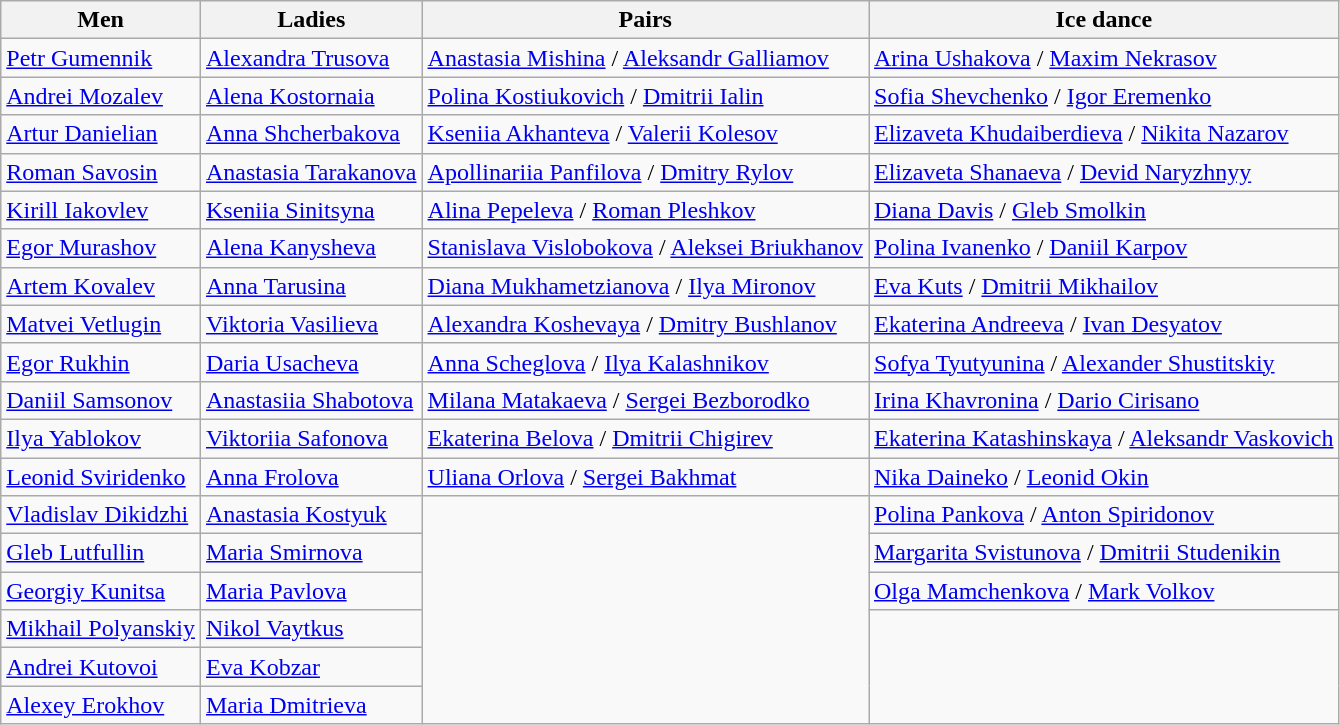<table class="wikitable">
<tr>
<th>Men</th>
<th>Ladies</th>
<th>Pairs</th>
<th>Ice dance</th>
</tr>
<tr>
<td><a href='#'>Petr Gumennik</a></td>
<td><a href='#'>Alexandra Trusova</a></td>
<td><a href='#'>Anastasia Mishina</a> / <a href='#'>Aleksandr Galliamov</a></td>
<td><a href='#'>Arina Ushakova</a> / <a href='#'>Maxim Nekrasov</a></td>
</tr>
<tr>
<td><a href='#'>Andrei Mozalev</a></td>
<td><a href='#'>Alena Kostornaia</a></td>
<td><a href='#'>Polina Kostiukovich</a> / <a href='#'>Dmitrii Ialin</a></td>
<td><a href='#'>Sofia Shevchenko</a> / <a href='#'>Igor Eremenko</a></td>
</tr>
<tr>
<td><a href='#'>Artur Danielian</a></td>
<td><a href='#'>Anna Shcherbakova</a></td>
<td><a href='#'>Kseniia Akhanteva</a> / <a href='#'>Valerii Kolesov</a></td>
<td><a href='#'>Elizaveta Khudaiberdieva</a> / <a href='#'>Nikita Nazarov</a></td>
</tr>
<tr>
<td><a href='#'>Roman Savosin</a></td>
<td><a href='#'>Anastasia Tarakanova</a></td>
<td><a href='#'>Apollinariia Panfilova</a> / <a href='#'>Dmitry Rylov</a></td>
<td><a href='#'>Elizaveta Shanaeva</a> / <a href='#'>Devid Naryzhnyy</a></td>
</tr>
<tr>
<td><a href='#'>Kirill Iakovlev</a></td>
<td><a href='#'>Kseniia Sinitsyna</a></td>
<td><a href='#'>Alina Pepeleva</a> / <a href='#'>Roman Pleshkov</a></td>
<td><a href='#'>Diana Davis</a> / <a href='#'>Gleb Smolkin</a></td>
</tr>
<tr>
<td><a href='#'>Egor Murashov</a></td>
<td><a href='#'>Alena Kanysheva</a></td>
<td><a href='#'>Stanislava Vislobokova</a> / <a href='#'>Aleksei Briukhanov</a></td>
<td><a href='#'>Polina Ivanenko</a> / <a href='#'>Daniil Karpov</a></td>
</tr>
<tr>
<td><a href='#'>Artem Kovalev</a></td>
<td><a href='#'>Anna Tarusina</a></td>
<td><a href='#'>Diana Mukhametzianova</a> / <a href='#'>Ilya Mironov</a></td>
<td><a href='#'>Eva Kuts</a> / <a href='#'>Dmitrii Mikhailov</a></td>
</tr>
<tr>
<td><a href='#'>Matvei Vetlugin</a></td>
<td><a href='#'>Viktoria Vasilieva</a></td>
<td><a href='#'>Alexandra Koshevaya</a> / <a href='#'>Dmitry Bushlanov</a></td>
<td><a href='#'>Ekaterina Andreeva</a> / <a href='#'>Ivan Desyatov</a></td>
</tr>
<tr>
<td><a href='#'>Egor Rukhin</a></td>
<td><a href='#'>Daria Usacheva</a></td>
<td><a href='#'>Anna Scheglova</a> / <a href='#'>Ilya Kalashnikov</a></td>
<td><a href='#'>Sofya Tyutyunina</a> / <a href='#'>Alexander Shustitskiy</a></td>
</tr>
<tr>
<td><a href='#'>Daniil Samsonov</a></td>
<td><a href='#'>Anastasiia Shabotova</a></td>
<td><a href='#'>Milana Matakaeva</a> / <a href='#'>Sergei Bezborodko</a></td>
<td><a href='#'>Irina Khavronina</a> / <a href='#'>Dario Cirisano</a></td>
</tr>
<tr>
<td><a href='#'>Ilya Yablokov</a></td>
<td><a href='#'>Viktoriia Safonova</a></td>
<td><a href='#'>Ekaterina Belova</a> / <a href='#'>Dmitrii Chigirev</a></td>
<td><a href='#'>Ekaterina Katashinskaya</a> / <a href='#'>Aleksandr Vaskovich</a></td>
</tr>
<tr>
<td><a href='#'>Leonid Sviridenko</a></td>
<td><a href='#'>Anna Frolova</a></td>
<td><a href='#'>Uliana Orlova</a> / <a href='#'>Sergei Bakhmat</a></td>
<td><a href='#'>Nika Daineko</a> / <a href='#'>Leonid Okin</a></td>
</tr>
<tr>
<td><a href='#'>Vladislav Dikidzhi</a></td>
<td><a href='#'>Anastasia Kostyuk</a></td>
<td rowspan=6></td>
<td><a href='#'>Polina Pankova</a> / <a href='#'>Anton Spiridonov</a></td>
</tr>
<tr>
<td><a href='#'>Gleb Lutfullin</a></td>
<td><a href='#'>Maria Smirnova</a></td>
<td><a href='#'>Margarita Svistunova</a> / <a href='#'>Dmitrii Studenikin</a></td>
</tr>
<tr>
<td><a href='#'>Georgiy Kunitsa</a></td>
<td><a href='#'>Maria Pavlova</a></td>
<td><a href='#'>Olga Mamchenkova</a> / <a href='#'>Mark Volkov</a></td>
</tr>
<tr>
<td><a href='#'>Mikhail Polyanskiy</a></td>
<td><a href='#'>Nikol Vaytkus</a></td>
<td rowspan=3></td>
</tr>
<tr>
<td><a href='#'>Andrei Kutovoi</a></td>
<td><a href='#'>Eva Kobzar</a></td>
</tr>
<tr>
<td><a href='#'>Alexey Erokhov</a></td>
<td><a href='#'>Maria Dmitrieva</a></td>
</tr>
</table>
